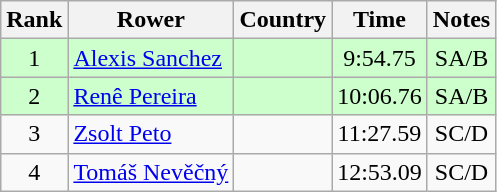<table class="wikitable" style="text-align:center">
<tr>
<th>Rank</th>
<th>Rower</th>
<th>Country</th>
<th>Time</th>
<th>Notes</th>
</tr>
<tr bgcolor=ccffcc>
<td>1</td>
<td align="left"><a href='#'>Alexis Sanchez</a></td>
<td align="left"></td>
<td>9:54.75</td>
<td>SA/B</td>
</tr>
<tr bgcolor=ccffcc>
<td>2</td>
<td align="left"><a href='#'>Renê Pereira</a></td>
<td align="left"></td>
<td>10:06.76</td>
<td>SA/B</td>
</tr>
<tr>
<td>3</td>
<td align="left"><a href='#'>Zsolt Peto</a></td>
<td align="left"></td>
<td>11:27.59</td>
<td>SC/D</td>
</tr>
<tr>
<td>4</td>
<td align="left"><a href='#'>Tomáš Nevěčný</a></td>
<td align="left"></td>
<td>12:53.09</td>
<td>SC/D</td>
</tr>
</table>
